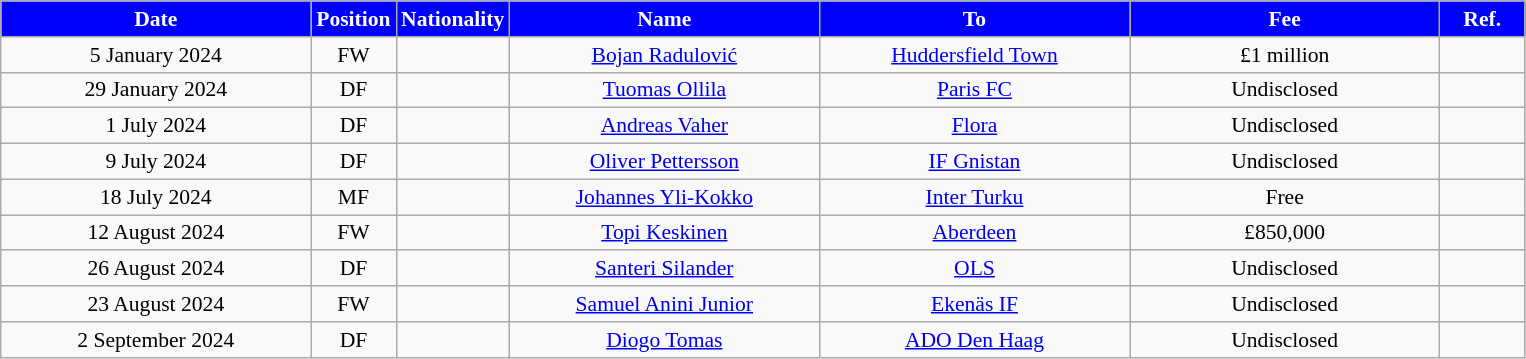<table class="wikitable"  style="text-align:center; font-size:90%; ">
<tr>
<th style="background:#00f; color:white; width:200px;">Date</th>
<th style="background:#00f; color:white; width:50px;">Position</th>
<th style="background:#00f; color:white; width:50px;">Nationality</th>
<th style="background:#00f; color:white; width:200px;">Name</th>
<th style="background:#00f; color:white; width:200px;">To</th>
<th style="background:#00f; color:white; width:200px;">Fee</th>
<th style="background:#00f; color:white; width:50px;">Ref.</th>
</tr>
<tr>
<td>5 January 2024</td>
<td>FW</td>
<td></td>
<td><a href='#'>Bojan Radulović</a></td>
<td><a href='#'>Huddersfield Town</a></td>
<td>£1 million</td>
<td></td>
</tr>
<tr>
<td>29 January 2024</td>
<td>DF</td>
<td></td>
<td><a href='#'>Tuomas Ollila</a></td>
<td><a href='#'>Paris FC</a></td>
<td>Undisclosed</td>
<td></td>
</tr>
<tr>
<td>1 July 2024</td>
<td>DF</td>
<td></td>
<td><a href='#'>Andreas Vaher</a></td>
<td><a href='#'>Flora</a></td>
<td>Undisclosed</td>
<td></td>
</tr>
<tr>
<td>9 July 2024</td>
<td>DF</td>
<td></td>
<td><a href='#'>Oliver Pettersson</a></td>
<td><a href='#'>IF Gnistan</a></td>
<td>Undisclosed</td>
<td></td>
</tr>
<tr>
<td>18 July 2024</td>
<td>MF</td>
<td></td>
<td><a href='#'>Johannes Yli-Kokko</a></td>
<td><a href='#'>Inter Turku</a></td>
<td>Free</td>
<td></td>
</tr>
<tr>
<td>12 August 2024</td>
<td>FW</td>
<td></td>
<td><a href='#'>Topi Keskinen</a></td>
<td><a href='#'>Aberdeen</a></td>
<td>£850,000</td>
<td></td>
</tr>
<tr>
<td>26 August 2024</td>
<td>DF</td>
<td></td>
<td><a href='#'>Santeri Silander</a></td>
<td><a href='#'>OLS</a></td>
<td>Undisclosed</td>
<td></td>
</tr>
<tr>
<td>23 August 2024</td>
<td>FW</td>
<td></td>
<td><a href='#'>Samuel Anini Junior</a></td>
<td><a href='#'>Ekenäs IF</a></td>
<td>Undisclosed</td>
<td></td>
</tr>
<tr>
<td>2 September 2024</td>
<td>DF</td>
<td></td>
<td><a href='#'>Diogo Tomas</a></td>
<td><a href='#'>ADO Den Haag</a></td>
<td>Undisclosed</td>
<td></td>
</tr>
</table>
